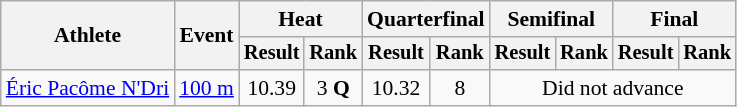<table class="wikitable" style="font-size:90%">
<tr>
<th rowspan="2">Athlete</th>
<th rowspan="2">Event</th>
<th colspan="2">Heat</th>
<th colspan="2">Quarterfinal</th>
<th colspan="2">Semifinal</th>
<th colspan="2">Final</th>
</tr>
<tr style="font-size:95%">
<th>Result</th>
<th>Rank</th>
<th>Result</th>
<th>Rank</th>
<th>Result</th>
<th>Rank</th>
<th>Result</th>
<th>Rank</th>
</tr>
<tr align=center>
<td align=left><a href='#'>Éric Pacôme N'Dri</a></td>
<td align=left><a href='#'>100 m</a></td>
<td>10.39</td>
<td>3 <strong>Q</strong></td>
<td>10.32</td>
<td>8</td>
<td colspan=4>Did not advance</td>
</tr>
</table>
